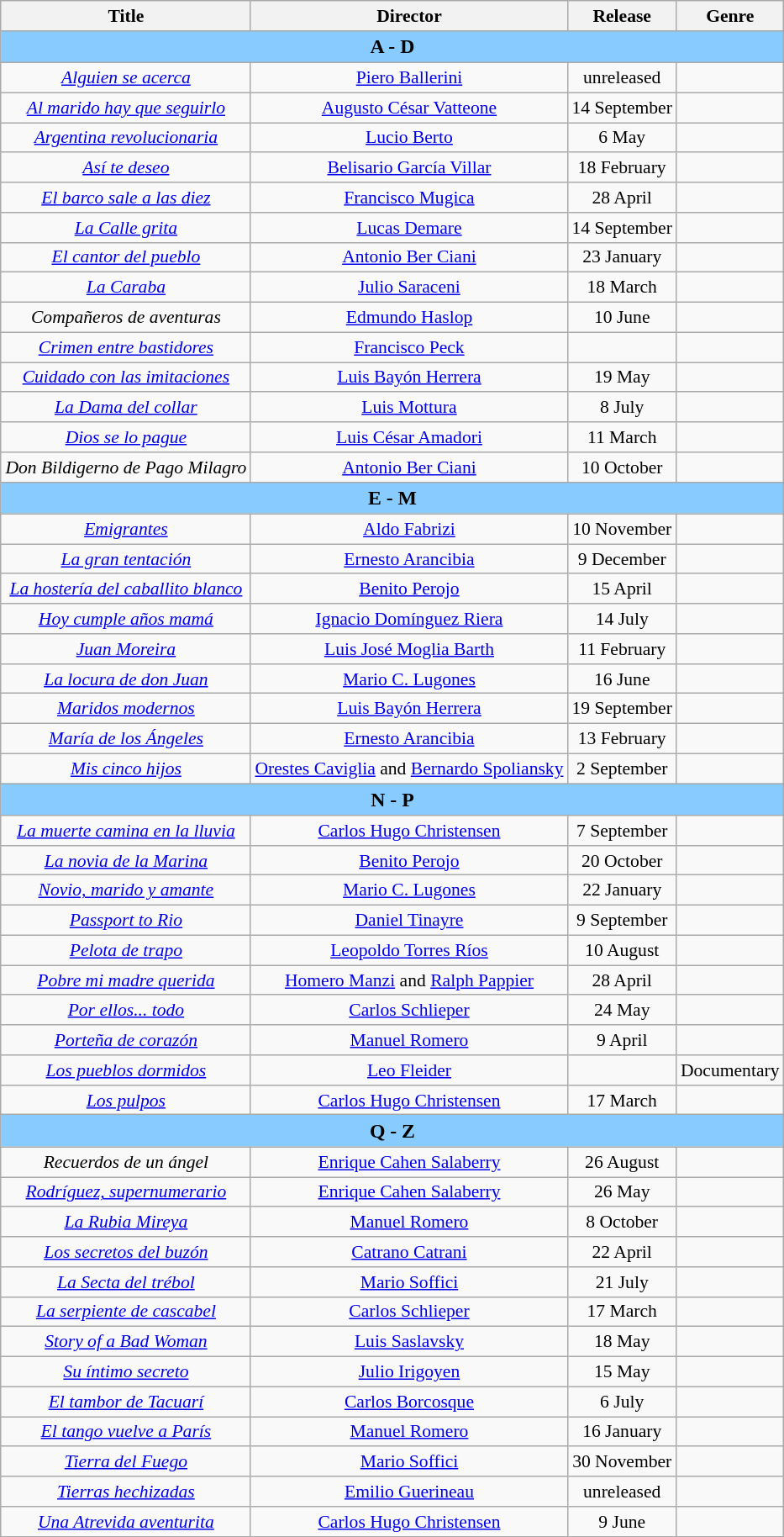<table class="wikitable" style="margin:1em 0 1em 1em; text-align: center; font-size: 90%;">
<tr>
<th scope="col">Title</th>
<th scope="col">Director</th>
<th scope="col">Release</th>
<th scope="col">Genre</th>
</tr>
<tr>
<th colspan="4" style="background-color:#88ccff; font-size:110%;"><strong>A  -  D</strong></th>
</tr>
<tr>
<td><em><a href='#'>Alguien se acerca</a></em></td>
<td><a href='#'>Piero Ballerini</a></td>
<td>unreleased</td>
<td></td>
</tr>
<tr>
<td><em><a href='#'>Al marido hay que seguirlo</a></em></td>
<td><a href='#'>Augusto César Vatteone</a></td>
<td>14 September</td>
<td></td>
</tr>
<tr>
<td><em><a href='#'>Argentina revolucionaria</a></em></td>
<td><a href='#'>Lucio Berto</a></td>
<td>6 May</td>
<td></td>
</tr>
<tr>
<td><em><a href='#'>Así te deseo</a></em></td>
<td><a href='#'>Belisario García Villar</a></td>
<td>18 February</td>
<td></td>
</tr>
<tr>
<td><em><a href='#'>El barco sale a las diez</a></em></td>
<td><a href='#'>Francisco Mugica</a></td>
<td>28 April</td>
<td></td>
</tr>
<tr>
<td><em><a href='#'>La Calle grita</a></em></td>
<td><a href='#'>Lucas Demare</a></td>
<td>14 September</td>
<td></td>
</tr>
<tr>
<td><em><a href='#'>El cantor del pueblo</a></em></td>
<td><a href='#'>Antonio Ber Ciani</a></td>
<td>23 January</td>
<td></td>
</tr>
<tr>
<td><em><a href='#'>La Caraba</a></em></td>
<td><a href='#'>Julio Saraceni</a></td>
<td>18 March</td>
<td></td>
</tr>
<tr>
<td><em>Compañeros de aventuras</em></td>
<td><a href='#'>Edmundo Haslop</a></td>
<td>10 June</td>
<td></td>
</tr>
<tr>
<td><em><a href='#'>Crimen entre bastidores</a></em></td>
<td><a href='#'>Francisco Peck</a></td>
<td></td>
<td></td>
</tr>
<tr>
<td><em><a href='#'>Cuidado con las imitaciones</a></em></td>
<td><a href='#'>Luis Bayón Herrera</a></td>
<td>19 May</td>
<td></td>
</tr>
<tr>
<td><em><a href='#'>La Dama del collar</a></em></td>
<td><a href='#'>Luis Mottura</a></td>
<td>8 July</td>
<td></td>
</tr>
<tr>
<td><em><a href='#'>Dios se lo pague</a></em></td>
<td><a href='#'>Luis César Amadori</a></td>
<td>11 March</td>
<td></td>
</tr>
<tr>
<td><em>Don Bildigerno de Pago Milagro</em></td>
<td><a href='#'>Antonio Ber Ciani</a></td>
<td>10 October</td>
<td></td>
</tr>
<tr>
<th colspan="4" style="background-color:#88ccff; font-size:110%;"><strong>E  -  M</strong></th>
</tr>
<tr>
<td><em><a href='#'>Emigrantes</a></em></td>
<td><a href='#'>Aldo Fabrizi</a></td>
<td>10 November</td>
<td></td>
</tr>
<tr>
<td><em><a href='#'>La gran tentación</a></em></td>
<td><a href='#'>Ernesto Arancibia</a></td>
<td>9 December</td>
<td></td>
</tr>
<tr>
<td><em><a href='#'>La hostería del caballito blanco</a></em></td>
<td><a href='#'>Benito Perojo</a></td>
<td>15 April</td>
<td></td>
</tr>
<tr>
<td><em><a href='#'>Hoy cumple años mamá</a></em></td>
<td><a href='#'>Ignacio Domínguez Riera</a></td>
<td>14 July</td>
<td></td>
</tr>
<tr>
<td><em><a href='#'>Juan Moreira</a></em></td>
<td><a href='#'>Luis José Moglia Barth</a></td>
<td>11 February</td>
<td></td>
</tr>
<tr>
<td><em><a href='#'>La locura de don Juan</a></em></td>
<td><a href='#'>Mario C. Lugones</a></td>
<td>16 June</td>
<td></td>
</tr>
<tr>
<td><em><a href='#'>Maridos modernos</a></em></td>
<td><a href='#'>Luis Bayón Herrera</a></td>
<td>19 September</td>
<td></td>
</tr>
<tr>
<td><em><a href='#'>María de los Ángeles</a></em></td>
<td><a href='#'>Ernesto Arancibia</a></td>
<td>13 February</td>
<td></td>
</tr>
<tr>
<td><em><a href='#'>Mis cinco hijos</a></em></td>
<td><a href='#'>Orestes Caviglia</a> and <a href='#'>Bernardo Spoliansky</a></td>
<td>2 September</td>
<td></td>
</tr>
<tr>
<th colspan="4" style="background-color:#88ccff; font-size:110%;"><strong>N  -  P</strong></th>
</tr>
<tr>
<td><em><a href='#'>La muerte camina en la lluvia</a></em></td>
<td><a href='#'>Carlos Hugo Christensen</a></td>
<td>7 September</td>
<td></td>
</tr>
<tr>
<td><em><a href='#'>La novia de la Marina</a></em></td>
<td><a href='#'>Benito Perojo</a></td>
<td>20 October</td>
<td></td>
</tr>
<tr>
<td><em><a href='#'>Novio, marido y amante</a></em></td>
<td><a href='#'>Mario C. Lugones</a></td>
<td>22 January</td>
<td></td>
</tr>
<tr>
<td><em><a href='#'>Passport to Rio</a></em></td>
<td><a href='#'>Daniel Tinayre</a></td>
<td>9 September</td>
<td></td>
</tr>
<tr>
<td><em><a href='#'>Pelota de trapo</a></em></td>
<td><a href='#'>Leopoldo Torres Ríos</a></td>
<td>10 August</td>
<td></td>
</tr>
<tr>
<td><em><a href='#'>Pobre mi madre querida</a></em></td>
<td><a href='#'>Homero Manzi</a> and <a href='#'>Ralph Pappier</a></td>
<td>28 April</td>
<td></td>
</tr>
<tr>
<td><em><a href='#'>Por ellos... todo</a></em></td>
<td><a href='#'>Carlos Schlieper</a></td>
<td>24 May</td>
<td></td>
</tr>
<tr>
<td><em><a href='#'>Porteña de corazón</a></em></td>
<td><a href='#'>Manuel Romero</a></td>
<td>9 April</td>
<td></td>
</tr>
<tr>
<td><em><a href='#'>Los pueblos dormidos</a></em></td>
<td><a href='#'>Leo Fleider</a></td>
<td></td>
<td>Documentary</td>
</tr>
<tr>
<td><em><a href='#'>Los pulpos</a></em></td>
<td><a href='#'>Carlos Hugo Christensen</a></td>
<td>17 March</td>
<td></td>
</tr>
<tr>
<th colspan="4" style="background-color:#88ccff; font-size:110%;"><strong>Q  -  Z</strong></th>
</tr>
<tr>
<td><em>Recuerdos de un ángel</em></td>
<td><a href='#'>Enrique Cahen Salaberry</a></td>
<td>26 August</td>
<td></td>
</tr>
<tr>
<td><em><a href='#'>Rodríguez, supernumerario</a></em></td>
<td><a href='#'>Enrique Cahen Salaberry</a></td>
<td>26 May</td>
<td></td>
</tr>
<tr>
<td><em><a href='#'>La Rubia Mireya</a></em></td>
<td><a href='#'>Manuel Romero</a></td>
<td>8 October</td>
<td></td>
</tr>
<tr>
<td><em><a href='#'>Los secretos del buzón</a></em></td>
<td><a href='#'>Catrano Catrani</a></td>
<td>22 April</td>
<td></td>
</tr>
<tr>
<td><em><a href='#'>La Secta del trébol</a></em></td>
<td><a href='#'>Mario Soffici</a></td>
<td>21 July</td>
<td></td>
</tr>
<tr>
<td><em><a href='#'>La serpiente de cascabel</a></em></td>
<td><a href='#'>Carlos Schlieper</a></td>
<td>17 March</td>
<td></td>
</tr>
<tr>
<td><em><a href='#'>Story of a Bad Woman</a></em></td>
<td><a href='#'>Luis Saslavsky</a></td>
<td>18 May</td>
<td></td>
</tr>
<tr>
<td><em><a href='#'>Su íntimo secreto</a></em></td>
<td><a href='#'>Julio Irigoyen</a></td>
<td>15 May</td>
<td></td>
</tr>
<tr>
<td><em><a href='#'>El tambor de Tacuarí</a></em></td>
<td><a href='#'>Carlos Borcosque</a></td>
<td>6 July</td>
<td></td>
</tr>
<tr>
<td><em><a href='#'>El tango vuelve a París</a></em></td>
<td><a href='#'>Manuel Romero</a></td>
<td>16 January</td>
<td></td>
</tr>
<tr>
<td><em><a href='#'>Tierra del Fuego</a></em></td>
<td><a href='#'>Mario Soffici</a></td>
<td>30 November</td>
<td></td>
</tr>
<tr>
<td><em><a href='#'>Tierras hechizadas</a></em></td>
<td><a href='#'>Emilio Guerineau</a></td>
<td>unreleased</td>
<td></td>
</tr>
<tr>
<td><em><a href='#'>Una Atrevida aventurita</a></em></td>
<td><a href='#'>Carlos Hugo Christensen</a></td>
<td>9 June</td>
<td></td>
</tr>
</table>
